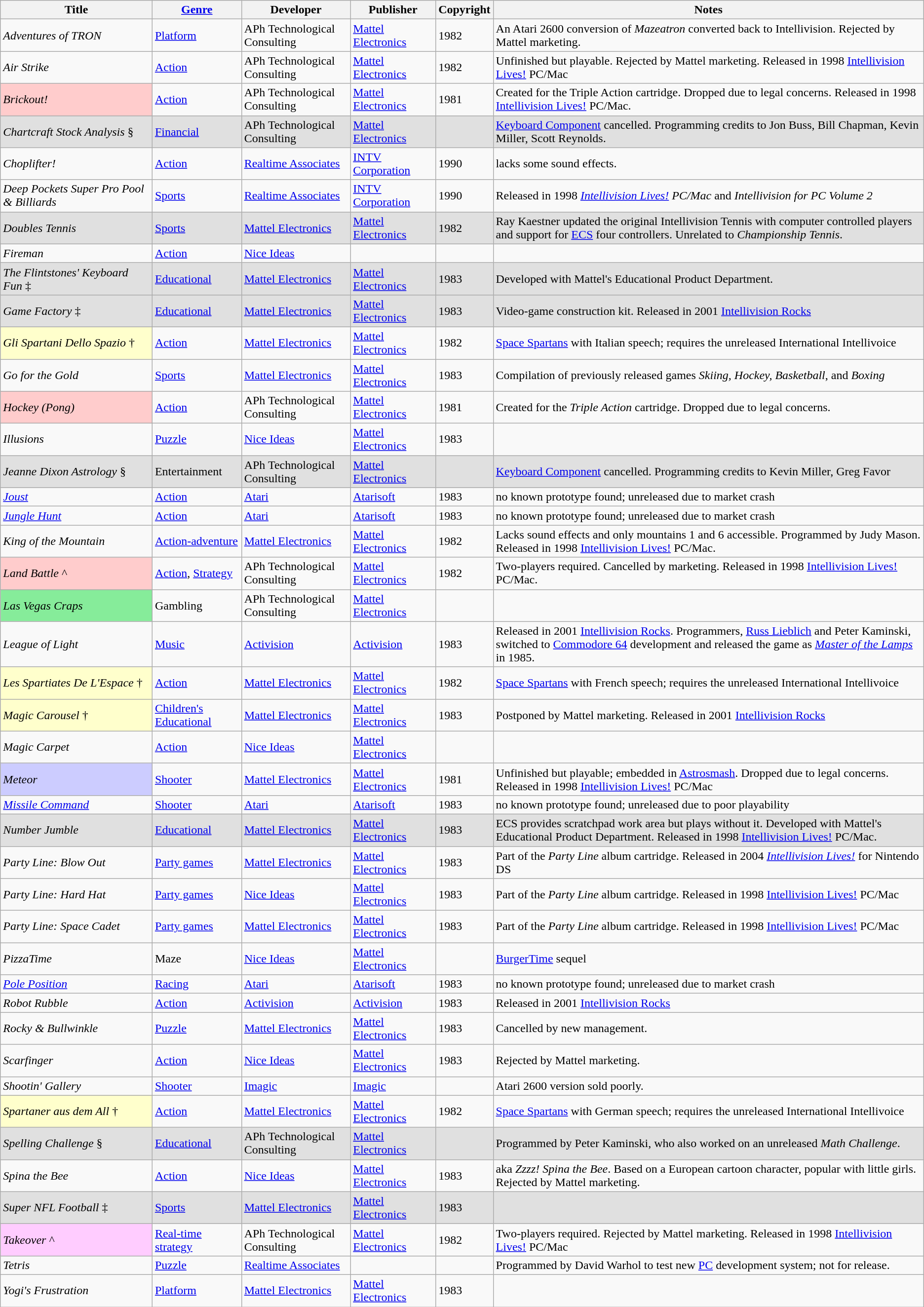<table class="wikitable sortable" style="text-align:left;">
<tr>
<th style="min-width: 150px;">Title</th>
<th><a href='#'>Genre</a></th>
<th style="min-width: 100px;">Developer</th>
<th style="min-width: 100px;">Publisher</th>
<th>Copyright</th>
<th style="min-width: 150px;">Notes</th>
</tr>
<tr>
<td><em>Adventures of TRON</em></td>
<td><a href='#'>Platform</a></td>
<td>APh Technological Consulting</td>
<td><a href='#'>Mattel Electronics</a></td>
<td>1982</td>
<td>An Atari 2600 conversion of <em>Mazeatron</em> converted back to Intellivision.  Rejected by Mattel marketing.</td>
</tr>
<tr>
<td><em>Air Strike</em></td>
<td><a href='#'>Action</a></td>
<td>APh Technological Consulting</td>
<td><a href='#'>Mattel Electronics</a></td>
<td>1982</td>
<td>Unfinished but playable.  Rejected by Mattel marketing.  Released in 1998 <a href='#'>Intellivision Lives!</a> PC/Mac</td>
</tr>
<tr>
<td style="background:#fcc;"><em>Brickout!</em></td>
<td><a href='#'>Action</a></td>
<td>APh Technological Consulting</td>
<td><a href='#'>Mattel Electronics</a></td>
<td>1981</td>
<td>Created for the Triple Action cartridge.  Dropped due to legal concerns.  Released in 1998 <a href='#'>Intellivision Lives!</a> PC/Mac.</td>
</tr>
<tr style="background:#e0e0e0">
<td><em>Chartcraft Stock Analysis</em> §</td>
<td><a href='#'>Financial</a></td>
<td>APh Technological Consulting</td>
<td><a href='#'>Mattel Electronics</a></td>
<td></td>
<td><a href='#'>Keyboard Component</a> cancelled. Programming credits to Jon Buss, Bill Chapman, Kevin Miller, Scott Reynolds.</td>
</tr>
<tr>
<td><em>Choplifter!</em></td>
<td><a href='#'>Action</a></td>
<td><a href='#'>Realtime Associates</a></td>
<td><a href='#'>INTV Corporation</a></td>
<td>1990</td>
<td>lacks some sound effects.</td>
</tr>
<tr>
<td><em>Deep Pockets Super Pro Pool & Billiards</em></td>
<td><a href='#'>Sports</a></td>
<td><a href='#'>Realtime Associates</a></td>
<td><a href='#'>INTV Corporation</a></td>
<td>1990</td>
<td>Released in 1998 <em><a href='#'>Intellivision Lives!</a> PC/Mac</em> and <em>Intellivision for PC Volume 2</em></td>
</tr>
<tr style="background:#e0e0e0">
<td><em>Doubles Tennis</em></td>
<td><a href='#'>Sports</a></td>
<td><a href='#'>Mattel Electronics</a></td>
<td><a href='#'>Mattel Electronics</a></td>
<td>1982</td>
<td>Ray Kaestner updated the original Intellivision Tennis with computer controlled players and support for <a href='#'>ECS</a> four controllers.  Unrelated to <em>Championship Tennis</em>.</td>
</tr>
<tr>
<td><em>Fireman</em></td>
<td><a href='#'>Action</a></td>
<td><a href='#'>Nice Ideas</a></td>
<td></td>
<td></td>
<td></td>
</tr>
<tr style="background:#e0e0e0">
<td><em>The Flintstones' Keyboard Fun</em> ‡</td>
<td><a href='#'>Educational</a></td>
<td><a href='#'>Mattel Electronics</a></td>
<td><a href='#'>Mattel Electronics</a></td>
<td>1983</td>
<td>Developed with Mattel's Educational Product Department.</td>
</tr>
<tr style="background:#e0e0e0">
<td><em>Game Factory</em> ‡</td>
<td><a href='#'>Educational</a></td>
<td><a href='#'>Mattel Electronics</a></td>
<td><a href='#'>Mattel Electronics</a></td>
<td>1983</td>
<td>Video-game construction kit.  Released in 2001 <a href='#'>Intellivision Rocks</a></td>
</tr>
<tr>
<td style="background:#ffc;"><em>Gli Spartani Dello Spazio</em> †</td>
<td><a href='#'>Action</a></td>
<td><a href='#'>Mattel Electronics</a></td>
<td><a href='#'>Mattel Electronics</a></td>
<td>1982</td>
<td><a href='#'>Space Spartans</a> with Italian speech; requires the unreleased International Intellivoice</td>
</tr>
<tr>
<td><em>Go for the Gold</em> </td>
<td><a href='#'>Sports</a></td>
<td><a href='#'>Mattel Electronics</a></td>
<td><a href='#'>Mattel Electronics</a></td>
<td>1983</td>
<td>Compilation of previously released games <em>Skiing, Hockey, Basketball</em>, and <em>Boxing</em></td>
</tr>
<tr>
<td style="background:#fcc;"><em>Hockey (Pong)</em></td>
<td><a href='#'>Action</a></td>
<td>APh Technological Consulting</td>
<td><a href='#'>Mattel Electronics</a></td>
<td>1981</td>
<td>Created for the <em>Triple Action</em> cartridge.  Dropped due to legal concerns.</td>
</tr>
<tr>
<td><em>Illusions</em></td>
<td><a href='#'>Puzzle</a></td>
<td><a href='#'>Nice Ideas</a></td>
<td><a href='#'>Mattel Electronics</a></td>
<td>1983</td>
<td></td>
</tr>
<tr style="background:#e0e0e0">
<td><em>Jeanne Dixon Astrology</em> §</td>
<td>Entertainment</td>
<td>APh Technological Consulting</td>
<td><a href='#'>Mattel Electronics</a></td>
<td></td>
<td><a href='#'>Keyboard Component</a> cancelled. Programming credits to Kevin Miller, Greg Favor</td>
</tr>
<tr>
<td><em><a href='#'>Joust</a></em></td>
<td><a href='#'>Action</a></td>
<td><a href='#'>Atari</a></td>
<td><a href='#'>Atarisoft</a></td>
<td>1983</td>
<td>no known prototype found; unreleased due to market crash</td>
</tr>
<tr>
<td><em><a href='#'>Jungle Hunt</a></em></td>
<td><a href='#'>Action</a></td>
<td><a href='#'>Atari</a></td>
<td><a href='#'>Atarisoft</a></td>
<td>1983</td>
<td>no known prototype found; unreleased due to market crash</td>
</tr>
<tr>
<td><em>King of the Mountain</em></td>
<td><a href='#'>Action-adventure</a></td>
<td><a href='#'>Mattel Electronics</a></td>
<td><a href='#'>Mattel Electronics</a></td>
<td>1982</td>
<td>Lacks sound effects and only mountains 1 and 6 accessible.  Programmed by Judy Mason.  Released in 1998 <a href='#'>Intellivision Lives!</a> PC/Mac.</td>
</tr>
<tr>
<td style="background:#fcc;"><em>Land Battle</em> ^</td>
<td><a href='#'>Action</a>, <a href='#'>Strategy</a></td>
<td>APh Technological Consulting</td>
<td><a href='#'>Mattel Electronics</a></td>
<td>1982</td>
<td>Two-players required.  Cancelled by marketing.  Released in 1998 <a href='#'>Intellivision Lives!</a> PC/Mac.</td>
</tr>
<tr>
<td style="background:#86ec9a"><em>Las Vegas Craps</em></td>
<td>Gambling</td>
<td>APh Technological Consulting</td>
<td><a href='#'>Mattel Electronics</a></td>
<td></td>
<td></td>
</tr>
<tr>
<td><em>League of Light</em></td>
<td><a href='#'>Music</a></td>
<td><a href='#'>Activision</a></td>
<td><a href='#'>Activision</a></td>
<td>1983</td>
<td>Released in 2001 <a href='#'>Intellivision Rocks</a>.  Programmers, <a href='#'>Russ Lieblich</a> and Peter Kaminski, switched to <a href='#'>Commodore 64</a> development and released the game as <em><a href='#'>Master of the Lamps</a></em> in 1985.</td>
</tr>
<tr>
<td style="background:#ffc;"><em>Les Spartiates De L'Espace</em> †</td>
<td><a href='#'>Action</a></td>
<td><a href='#'>Mattel Electronics</a></td>
<td><a href='#'>Mattel Electronics</a></td>
<td>1982</td>
<td><a href='#'>Space Spartans</a> with French speech; requires the unreleased International Intellivoice</td>
</tr>
<tr>
<td style="background:#ffc;"><em>Magic Carousel</em> †</td>
<td><a href='#'>Children's Educational</a></td>
<td><a href='#'>Mattel Electronics</a></td>
<td><a href='#'>Mattel Electronics</a></td>
<td>1983</td>
<td>Postponed by Mattel marketing. Released in 2001 <a href='#'>Intellivision Rocks</a></td>
</tr>
<tr>
<td><em>Magic Carpet</em></td>
<td><a href='#'>Action</a></td>
<td><a href='#'>Nice Ideas</a></td>
<td><a href='#'>Mattel Electronics</a></td>
<td></td>
<td></td>
</tr>
<tr>
<td style="background:#ccf;"><em>Meteor</em></td>
<td><a href='#'>Shooter</a></td>
<td><a href='#'>Mattel Electronics</a></td>
<td><a href='#'>Mattel Electronics</a></td>
<td>1981</td>
<td>Unfinished but playable; embedded in <a href='#'>Astrosmash</a>.  Dropped due to legal concerns.  Released in 1998 <a href='#'>Intellivision Lives!</a> PC/Mac</td>
</tr>
<tr>
<td><em><a href='#'>Missile Command</a></em></td>
<td><a href='#'>Shooter</a></td>
<td><a href='#'>Atari</a></td>
<td><a href='#'>Atarisoft</a></td>
<td>1983</td>
<td>no known prototype found; unreleased due to poor playability</td>
</tr>
<tr style="background:#e0e0e0">
<td><em>Number Jumble</em></td>
<td><a href='#'>Educational</a></td>
<td><a href='#'>Mattel Electronics</a></td>
<td><a href='#'>Mattel Electronics</a></td>
<td>1983</td>
<td>ECS provides scratchpad work area but plays without it.  Developed with Mattel's Educational Product Department.  Released in 1998 <a href='#'>Intellivision Lives!</a> PC/Mac.</td>
</tr>
<tr>
<td><em>Party Line: Blow Out</em></td>
<td><a href='#'>Party games</a></td>
<td><a href='#'>Mattel Electronics</a></td>
<td><a href='#'>Mattel Electronics</a></td>
<td>1983</td>
<td>Part of the <em>Party Line</em> album cartridge.  Released in 2004 <em><a href='#'>Intellivision Lives!</a></em> for Nintendo DS</td>
</tr>
<tr>
<td><em>Party Line: Hard Hat</em></td>
<td><a href='#'>Party games</a></td>
<td><a href='#'>Nice Ideas</a></td>
<td><a href='#'>Mattel Electronics</a></td>
<td>1983</td>
<td>Part of the <em>Party Line</em> album cartridge.  Released in 1998 <a href='#'>Intellivision Lives!</a> PC/Mac</td>
</tr>
<tr>
<td><em>Party Line: Space Cadet</em></td>
<td><a href='#'>Party games</a></td>
<td><a href='#'>Mattel Electronics</a></td>
<td><a href='#'>Mattel Electronics</a></td>
<td>1983</td>
<td>Part of the <em>Party Line</em> album cartridge.  Released in 1998 <a href='#'>Intellivision Lives!</a> PC/Mac</td>
</tr>
<tr>
<td><em>PizzaTime</em></td>
<td>Maze</td>
<td><a href='#'>Nice Ideas</a></td>
<td><a href='#'>Mattel Electronics</a></td>
<td></td>
<td><a href='#'>BurgerTime</a> sequel</td>
</tr>
<tr>
<td><em><a href='#'>Pole Position</a></em></td>
<td><a href='#'>Racing</a></td>
<td><a href='#'>Atari</a></td>
<td><a href='#'>Atarisoft</a></td>
<td>1983</td>
<td>no known prototype found; unreleased due to market crash</td>
</tr>
<tr>
<td><em>Robot Rubble</em></td>
<td><a href='#'>Action</a></td>
<td><a href='#'>Activision</a></td>
<td><a href='#'>Activision</a></td>
<td>1983</td>
<td>Released in 2001 <a href='#'>Intellivision Rocks</a></td>
</tr>
<tr>
<td><em>Rocky & Bullwinkle</em></td>
<td><a href='#'>Puzzle</a></td>
<td><a href='#'>Mattel Electronics</a></td>
<td><a href='#'>Mattel Electronics</a></td>
<td>1983</td>
<td>Cancelled by new management.</td>
</tr>
<tr>
<td><em>Scarfinger</em></td>
<td><a href='#'>Action</a></td>
<td><a href='#'>Nice Ideas</a></td>
<td><a href='#'>Mattel Electronics</a></td>
<td>1983</td>
<td>Rejected by Mattel marketing.</td>
</tr>
<tr>
<td><em>Shootin' Gallery</em></td>
<td><a href='#'>Shooter</a></td>
<td><a href='#'>Imagic</a></td>
<td><a href='#'>Imagic</a></td>
<td></td>
<td>Atari 2600 version sold poorly.</td>
</tr>
<tr>
<td style="background:#ffc;"><em>Spartaner aus dem All</em> †</td>
<td><a href='#'>Action</a></td>
<td><a href='#'>Mattel Electronics</a></td>
<td><a href='#'>Mattel Electronics</a></td>
<td>1982</td>
<td><a href='#'>Space Spartans</a> with German speech; requires the unreleased International Intellivoice</td>
</tr>
<tr style="background:#e0e0e0">
<td scope="row"><em>Spelling Challenge</em> §</td>
<td><a href='#'>Educational</a></td>
<td>APh Technological Consulting</td>
<td><a href='#'>Mattel Electronics</a></td>
<td></td>
<td>Programmed by Peter Kaminski, who also worked on an unreleased <em>Math Challenge</em>.</td>
</tr>
<tr>
<td><em>Spina the Bee</em></td>
<td><a href='#'>Action</a></td>
<td><a href='#'>Nice Ideas</a></td>
<td><a href='#'>Mattel Electronics</a></td>
<td>1983</td>
<td>aka <em>Zzzz! Spina the Bee</em>.  Based on a European cartoon character, popular with little girls.  Rejected by Mattel marketing.</td>
</tr>
<tr style="background:#e0e0e0">
<td><em>Super NFL Football</em> ‡</td>
<td><a href='#'>Sports</a></td>
<td><a href='#'>Mattel Electronics</a></td>
<td><a href='#'>Mattel Electronics</a></td>
<td>1983</td>
<td></td>
</tr>
<tr>
<td style="background:#fcf;"><em>Takeover</em> ^</td>
<td><a href='#'>Real-time strategy</a></td>
<td>APh Technological Consulting</td>
<td><a href='#'>Mattel Electronics</a></td>
<td>1982</td>
<td>Two-players required.  Rejected by Mattel marketing.  Released in 1998 <a href='#'>Intellivision Lives!</a> PC/Mac</td>
</tr>
<tr>
<td><em>Tetris</em></td>
<td><a href='#'>Puzzle</a></td>
<td><a href='#'>Realtime Associates</a></td>
<td></td>
<td></td>
<td>Programmed by David Warhol to test new <a href='#'>PC</a> development system; not for release.</td>
</tr>
<tr>
<td><em>Yogi's Frustration</em></td>
<td><a href='#'>Platform</a></td>
<td><a href='#'>Mattel Electronics</a></td>
<td><a href='#'>Mattel Electronics</a></td>
<td>1983</td>
<td></td>
</tr>
</table>
